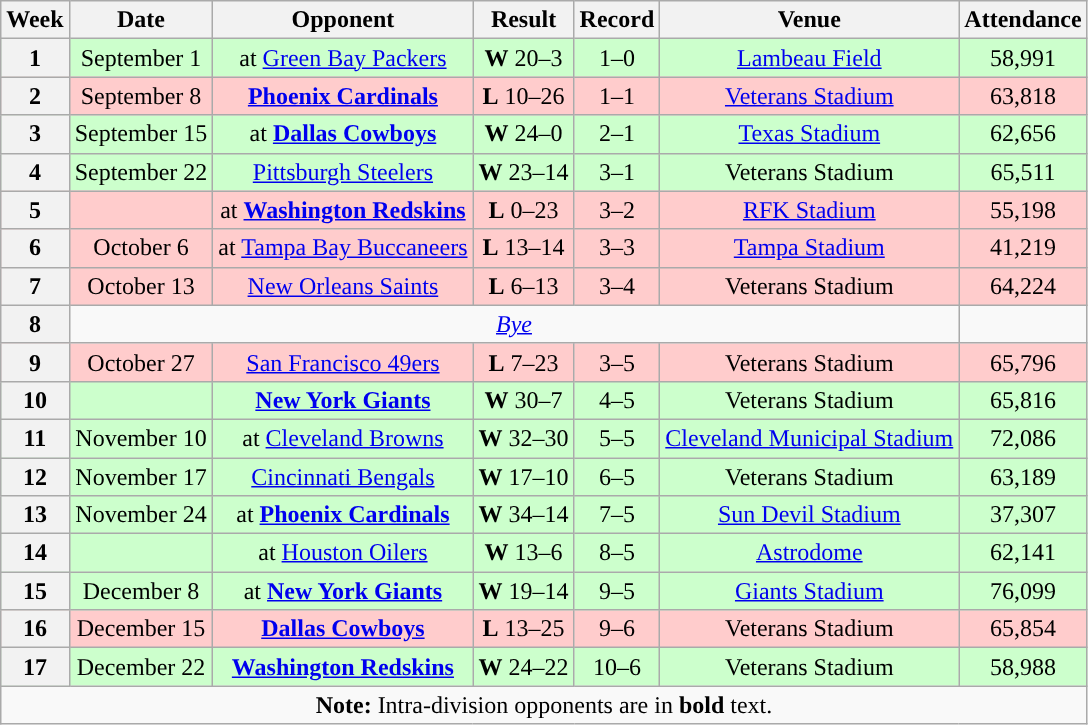<table class="wikitable" style="text-align:center">
<tr>
<th>Week</th>
<th>Date</th>
<th>Opponent</th>
<th>Result</th>
<th>Record</th>
<th>Venue</th>
<th>Attendance</th>
</tr>
<tr style="background:#cfc">
<th>1</th>
<td>September 1</td>
<td>at <a href='#'>Green Bay Packers</a></td>
<td><strong>W</strong> 20–3</td>
<td>1–0</td>
<td><a href='#'>Lambeau Field</a></td>
<td>58,991</td>
</tr>
<tr style="background:#fcc">
<th>2</th>
<td>September 8</td>
<td><strong><a href='#'>Phoenix Cardinals</a></strong></td>
<td><strong>L</strong> 10–26</td>
<td>1–1</td>
<td><a href='#'>Veterans Stadium</a></td>
<td>63,818</td>
</tr>
<tr style="background:#cfc">
<th>3</th>
<td>September 15</td>
<td>at <strong><a href='#'>Dallas Cowboys</a></strong></td>
<td><strong>W</strong> 24–0</td>
<td>2–1</td>
<td><a href='#'>Texas Stadium</a></td>
<td>62,656</td>
</tr>
<tr style="background:#cfc">
<th>4</th>
<td>September 22</td>
<td><a href='#'>Pittsburgh Steelers</a></td>
<td><strong>W</strong> 23–14</td>
<td>3–1</td>
<td>Veterans Stadium</td>
<td>65,511</td>
</tr>
<tr style="background:#fcc">
<th>5</th>
<td></td>
<td>at <strong><a href='#'>Washington Redskins</a></strong></td>
<td><strong>L</strong> 0–23</td>
<td>3–2</td>
<td><a href='#'>RFK Stadium</a></td>
<td>55,198</td>
</tr>
<tr style="background:#fcc">
<th>6</th>
<td>October 6</td>
<td>at <a href='#'>Tampa Bay Buccaneers</a></td>
<td><strong>L</strong> 13–14</td>
<td>3–3</td>
<td><a href='#'>Tampa Stadium</a></td>
<td>41,219</td>
</tr>
<tr style="background:#fcc">
<th>7</th>
<td>October 13</td>
<td><a href='#'>New Orleans Saints</a></td>
<td><strong>L</strong> 6–13</td>
<td>3–4</td>
<td>Veterans Stadium</td>
<td>64,224</td>
</tr>
<tr>
<th>8</th>
<td colspan="5"><em><a href='#'>Bye</a></em></td>
</tr>
<tr style="background:#fcc">
<th>9</th>
<td>October 27</td>
<td><a href='#'>San Francisco 49ers</a></td>
<td><strong>L</strong> 7–23</td>
<td>3–5</td>
<td>Veterans Stadium</td>
<td>65,796</td>
</tr>
<tr style="background:#cfc">
<th>10</th>
<td></td>
<td><strong><a href='#'>New York Giants</a></strong></td>
<td><strong>W</strong> 30–7</td>
<td>4–5</td>
<td>Veterans Stadium</td>
<td>65,816</td>
</tr>
<tr style="background:#cfc">
<th>11</th>
<td>November 10</td>
<td>at <a href='#'>Cleveland Browns</a></td>
<td><strong>W</strong> 32–30</td>
<td>5–5</td>
<td><a href='#'>Cleveland Municipal Stadium</a></td>
<td>72,086</td>
</tr>
<tr style="background:#cfc">
<th>12</th>
<td>November 17</td>
<td><a href='#'>Cincinnati Bengals</a></td>
<td><strong>W</strong> 17–10</td>
<td>6–5</td>
<td>Veterans Stadium</td>
<td>63,189</td>
</tr>
<tr style="background:#cfc">
<th>13</th>
<td>November 24</td>
<td>at <strong><a href='#'>Phoenix Cardinals</a></strong></td>
<td><strong>W</strong> 34–14</td>
<td>7–5</td>
<td><a href='#'>Sun Devil Stadium</a></td>
<td>37,307</td>
</tr>
<tr style="background:#cfc">
<th>14</th>
<td></td>
<td>at <a href='#'>Houston Oilers</a></td>
<td><strong>W</strong> 13–6</td>
<td>8–5</td>
<td><a href='#'>Astrodome</a></td>
<td>62,141</td>
</tr>
<tr style="background: #cfc">
<th>15</th>
<td>December 8</td>
<td>at <strong><a href='#'>New York Giants</a></strong></td>
<td><strong>W</strong> 19–14</td>
<td>9–5</td>
<td><a href='#'>Giants Stadium</a></td>
<td>76,099</td>
</tr>
<tr style="background:#fcc">
<th>16</th>
<td>December 15</td>
<td><strong><a href='#'>Dallas Cowboys</a></strong></td>
<td><strong>L</strong> 13–25</td>
<td>9–6</td>
<td>Veterans Stadium</td>
<td>65,854</td>
</tr>
<tr style="background:#cfc">
<th>17</th>
<td>December 22</td>
<td><strong><a href='#'>Washington Redskins</a></strong></td>
<td><strong>W</strong> 24–22</td>
<td>10–6</td>
<td>Veterans Stadium</td>
<td>58,988</td>
</tr>
<tr>
<td colspan="8"><strong>Note:</strong> Intra-division opponents are in <strong>bold</strong> text.</td>
</tr>
</table>
